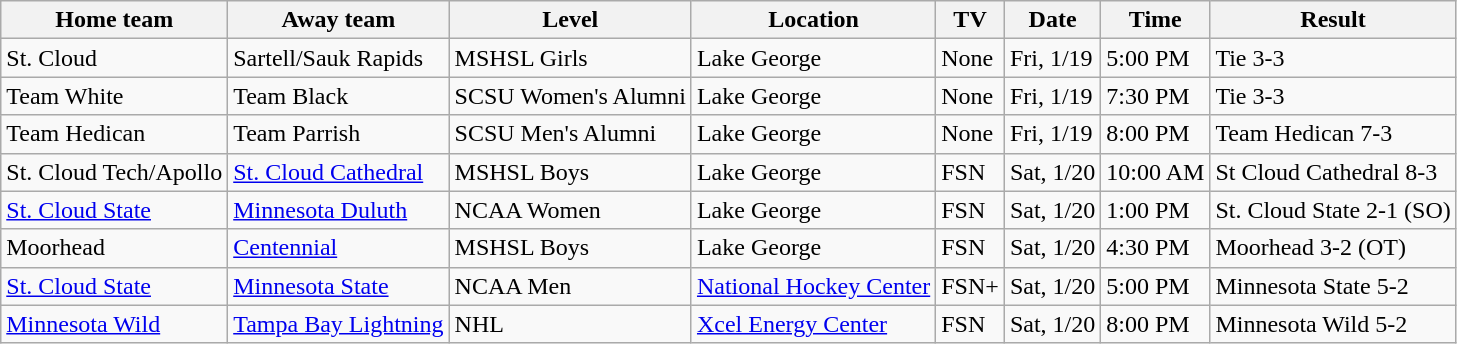<table class="wikitable">
<tr>
<th>Home team</th>
<th>Away team</th>
<th>Level</th>
<th>Location</th>
<th>TV</th>
<th>Date</th>
<th>Time</th>
<th>Result</th>
</tr>
<tr>
<td>St. Cloud</td>
<td>Sartell/Sauk Rapids</td>
<td>MSHSL Girls</td>
<td>Lake George</td>
<td>None</td>
<td>Fri, 1/19</td>
<td>5:00 PM</td>
<td>Tie 3-3</td>
</tr>
<tr>
<td>Team White</td>
<td>Team Black</td>
<td>SCSU Women's Alumni</td>
<td>Lake George</td>
<td>None</td>
<td>Fri, 1/19</td>
<td>7:30 PM</td>
<td>Tie 3-3</td>
</tr>
<tr>
<td>Team Hedican</td>
<td>Team Parrish</td>
<td>SCSU Men's Alumni</td>
<td>Lake George</td>
<td>None</td>
<td>Fri, 1/19</td>
<td>8:00 PM</td>
<td>Team Hedican 7-3</td>
</tr>
<tr>
<td>St. Cloud Tech/Apollo</td>
<td><a href='#'>St. Cloud Cathedral</a></td>
<td>MSHSL Boys</td>
<td>Lake George</td>
<td>FSN</td>
<td>Sat, 1/20</td>
<td>10:00 AM</td>
<td>St Cloud Cathedral 8-3</td>
</tr>
<tr>
<td><a href='#'>St. Cloud State</a></td>
<td><a href='#'>Minnesota Duluth</a></td>
<td>NCAA Women</td>
<td>Lake George</td>
<td>FSN</td>
<td>Sat, 1/20</td>
<td>1:00 PM</td>
<td>St. Cloud State 2-1 (SO)</td>
</tr>
<tr>
<td>Moorhead</td>
<td><a href='#'>Centennial</a></td>
<td>MSHSL Boys</td>
<td>Lake George</td>
<td>FSN</td>
<td>Sat, 1/20</td>
<td>4:30 PM</td>
<td>Moorhead 3-2 (OT)</td>
</tr>
<tr>
<td><a href='#'>St. Cloud State</a></td>
<td><a href='#'>Minnesota State</a></td>
<td>NCAA Men</td>
<td><a href='#'>National Hockey Center</a></td>
<td>FSN+</td>
<td>Sat, 1/20</td>
<td>5:00 PM</td>
<td>Minnesota State 5-2</td>
</tr>
<tr>
<td><a href='#'>Minnesota Wild</a></td>
<td><a href='#'>Tampa Bay Lightning</a></td>
<td>NHL</td>
<td><a href='#'>Xcel Energy Center</a></td>
<td>FSN</td>
<td>Sat, 1/20</td>
<td>8:00 PM</td>
<td>Minnesota Wild 5-2</td>
</tr>
</table>
